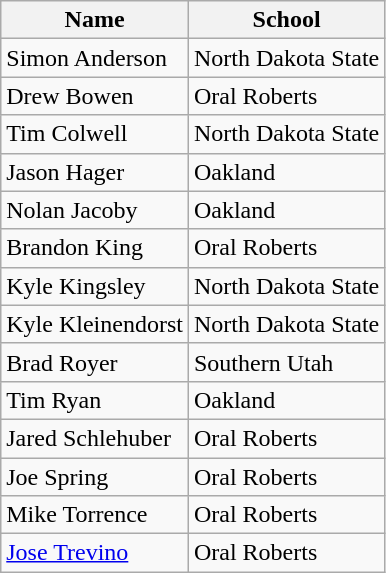<table class=wikitable>
<tr>
<th>Name</th>
<th>School</th>
</tr>
<tr>
<td>Simon Anderson</td>
<td>North Dakota State</td>
</tr>
<tr>
<td>Drew Bowen</td>
<td>Oral Roberts</td>
</tr>
<tr>
<td>Tim Colwell</td>
<td>North Dakota State</td>
</tr>
<tr>
<td>Jason Hager</td>
<td>Oakland</td>
</tr>
<tr>
<td>Nolan Jacoby</td>
<td>Oakland</td>
</tr>
<tr>
<td>Brandon King</td>
<td>Oral Roberts</td>
</tr>
<tr>
<td>Kyle Kingsley</td>
<td>North Dakota State</td>
</tr>
<tr>
<td>Kyle Kleinendorst</td>
<td>North Dakota State</td>
</tr>
<tr>
<td>Brad Royer</td>
<td>Southern Utah</td>
</tr>
<tr>
<td>Tim Ryan</td>
<td>Oakland</td>
</tr>
<tr>
<td>Jared Schlehuber</td>
<td>Oral Roberts</td>
</tr>
<tr>
<td>Joe Spring</td>
<td>Oral Roberts</td>
</tr>
<tr>
<td>Mike Torrence</td>
<td>Oral Roberts</td>
</tr>
<tr>
<td><a href='#'>Jose Trevino</a></td>
<td>Oral Roberts</td>
</tr>
</table>
